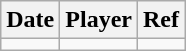<table class="wikitable">
<tr>
<th>Date</th>
<th>Player</th>
<th>Ref</th>
</tr>
<tr>
<td></td>
<td></td>
<td></td>
</tr>
</table>
